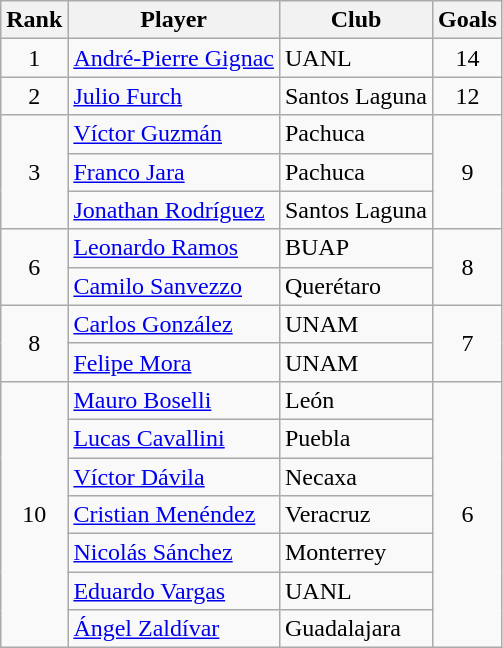<table class="wikitable">
<tr>
<th>Rank</th>
<th>Player</th>
<th>Club</th>
<th>Goals</th>
</tr>
<tr>
<td align=center rowspan=1>1</td>
<td> <a href='#'>André-Pierre Gignac</a></td>
<td>UANL</td>
<td align=center rowspan=1>14</td>
</tr>
<tr>
<td align=center rowspan=1>2</td>
<td> <a href='#'>Julio Furch</a></td>
<td>Santos Laguna</td>
<td align=center rowspan=1>12</td>
</tr>
<tr>
<td align=center rowspan=3>3</td>
<td> <a href='#'>Víctor Guzmán</a></td>
<td>Pachuca</td>
<td align=center rowspan=3>9</td>
</tr>
<tr>
<td> <a href='#'>Franco Jara</a></td>
<td>Pachuca</td>
</tr>
<tr>
<td> <a href='#'>Jonathan Rodríguez</a></td>
<td>Santos Laguna</td>
</tr>
<tr>
<td align=center rowspan=2>6</td>
<td> <a href='#'>Leonardo Ramos</a></td>
<td>BUAP</td>
<td align=center rowspan=2>8</td>
</tr>
<tr>
<td> <a href='#'>Camilo Sanvezzo</a></td>
<td>Querétaro</td>
</tr>
<tr>
<td align=center rowspan=2>8</td>
<td> <a href='#'>Carlos González</a></td>
<td>UNAM</td>
<td align=center rowspan=2>7</td>
</tr>
<tr>
<td> <a href='#'>Felipe Mora</a></td>
<td>UNAM</td>
</tr>
<tr>
<td align=center rowspan=7>10</td>
<td> <a href='#'>Mauro Boselli</a></td>
<td>León</td>
<td align=center rowspan=7>6</td>
</tr>
<tr>
<td> <a href='#'>Lucas Cavallini</a></td>
<td>Puebla</td>
</tr>
<tr>
<td> <a href='#'>Víctor Dávila</a></td>
<td>Necaxa</td>
</tr>
<tr>
<td> <a href='#'>Cristian Menéndez</a></td>
<td>Veracruz</td>
</tr>
<tr>
<td> <a href='#'>Nicolás Sánchez</a></td>
<td>Monterrey</td>
</tr>
<tr>
<td> <a href='#'>Eduardo Vargas</a></td>
<td>UANL</td>
</tr>
<tr>
<td> <a href='#'>Ángel Zaldívar</a></td>
<td>Guadalajara</td>
</tr>
</table>
